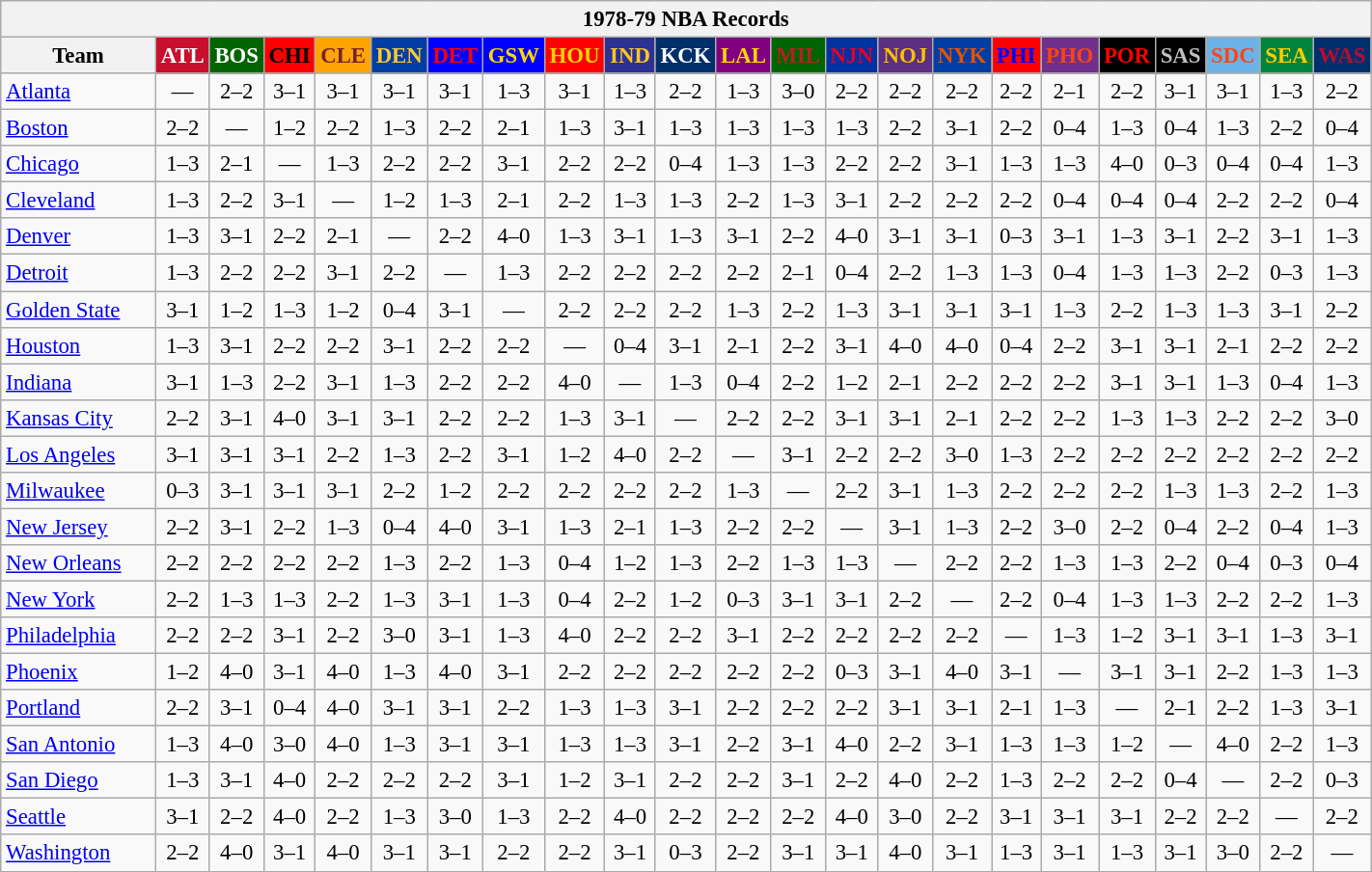<table class="wikitable" style="font-size:95%; text-align:center;">
<tr>
<th colspan=23>1978-79 NBA Records</th>
</tr>
<tr>
<th width=100>Team</th>
<th style="background:#C90F2E;color:#FFFFFF;width=35">ATL</th>
<th style="background:#006400;color:#FFFFFF;width=35">BOS</th>
<th style="background:#FF0000;color:#000000;width=35">CHI</th>
<th style="background:#FFA402;color:#77222F;width=35">CLE</th>
<th style="background:#003EA4;color:#FDC835;width=35">DEN</th>
<th style="background:#0000FF;color:#FF0000;width=35">DET</th>
<th style="background:#0000FF;color:#FFD700;width=35">GSW</th>
<th style="background:#FF0000;color:#FFD700;width=35">HOU</th>
<th style="background:#2C3294;color:#FCC624;width=35">IND</th>
<th style="background:#012F6B;color:#FFFFFF;width=35">KCK</th>
<th style="background:#800080;color:#FFD700;width=35">LAL</th>
<th style="background:#006400;color:#B22222;width=35">MIL</th>
<th style="background:#0032A1;color:#E5002B;width=35">NJN</th>
<th style="background:#5C2F83;color:#FCC200;width=35">NOJ</th>
<th style="background:#003EA4;color:#E35208;width=35">NYK</th>
<th style="background:#FF0000;color:#0000FF;width=35">PHI</th>
<th style="background:#702F8B;color:#FA4417;width=35">PHO</th>
<th style="background:#000000;color:#FF0000;width=35">POR</th>
<th style="background:#000000;color:#C0C0C0;width=35">SAS</th>
<th style="background:#6BB3E6;color:#FA4518;width=35">SDC</th>
<th style="background:#00843D;color:#FFCD01;width=35">SEA</th>
<th style="background:#012F6D;color:#BA0C2F;width=35">WAS</th>
</tr>
<tr>
<td style="text-align:left;"><a href='#'>Atlanta</a></td>
<td>—</td>
<td>2–2</td>
<td>3–1</td>
<td>3–1</td>
<td>3–1</td>
<td>3–1</td>
<td>1–3</td>
<td>3–1</td>
<td>1–3</td>
<td>2–2</td>
<td>1–3</td>
<td>3–0</td>
<td>2–2</td>
<td>2–2</td>
<td>2–2</td>
<td>2–2</td>
<td>2–1</td>
<td>2–2</td>
<td>3–1</td>
<td>3–1</td>
<td>1–3</td>
<td>2–2</td>
</tr>
<tr>
<td style="text-align:left;"><a href='#'>Boston</a></td>
<td>2–2</td>
<td>—</td>
<td>1–2</td>
<td>2–2</td>
<td>1–3</td>
<td>2–2</td>
<td>2–1</td>
<td>1–3</td>
<td>3–1</td>
<td>1–3</td>
<td>1–3</td>
<td>1–3</td>
<td>1–3</td>
<td>2–2</td>
<td>3–1</td>
<td>2–2</td>
<td>0–4</td>
<td>1–3</td>
<td>0–4</td>
<td>1–3</td>
<td>2–2</td>
<td>0–4</td>
</tr>
<tr>
<td style="text-align:left;"><a href='#'>Chicago</a></td>
<td>1–3</td>
<td>2–1</td>
<td>—</td>
<td>1–3</td>
<td>2–2</td>
<td>2–2</td>
<td>3–1</td>
<td>2–2</td>
<td>2–2</td>
<td>0–4</td>
<td>1–3</td>
<td>1–3</td>
<td>2–2</td>
<td>2–2</td>
<td>3–1</td>
<td>1–3</td>
<td>1–3</td>
<td>4–0</td>
<td>0–3</td>
<td>0–4</td>
<td>0–4</td>
<td>1–3</td>
</tr>
<tr>
<td style="text-align:left;"><a href='#'>Cleveland</a></td>
<td>1–3</td>
<td>2–2</td>
<td>3–1</td>
<td>—</td>
<td>1–2</td>
<td>1–3</td>
<td>2–1</td>
<td>2–2</td>
<td>1–3</td>
<td>1–3</td>
<td>2–2</td>
<td>1–3</td>
<td>3–1</td>
<td>2–2</td>
<td>2–2</td>
<td>2–2</td>
<td>0–4</td>
<td>0–4</td>
<td>0–4</td>
<td>2–2</td>
<td>2–2</td>
<td>0–4</td>
</tr>
<tr>
<td style="text-align:left;"><a href='#'>Denver</a></td>
<td>1–3</td>
<td>3–1</td>
<td>2–2</td>
<td>2–1</td>
<td>—</td>
<td>2–2</td>
<td>4–0</td>
<td>1–3</td>
<td>3–1</td>
<td>1–3</td>
<td>3–1</td>
<td>2–2</td>
<td>4–0</td>
<td>3–1</td>
<td>3–1</td>
<td>0–3</td>
<td>3–1</td>
<td>1–3</td>
<td>3–1</td>
<td>2–2</td>
<td>3–1</td>
<td>1–3</td>
</tr>
<tr>
<td style="text-align:left;"><a href='#'>Detroit</a></td>
<td>1–3</td>
<td>2–2</td>
<td>2–2</td>
<td>3–1</td>
<td>2–2</td>
<td>—</td>
<td>1–3</td>
<td>2–2</td>
<td>2–2</td>
<td>2–2</td>
<td>2–2</td>
<td>2–1</td>
<td>0–4</td>
<td>2–2</td>
<td>1–3</td>
<td>1–3</td>
<td>0–4</td>
<td>1–3</td>
<td>1–3</td>
<td>2–2</td>
<td>0–3</td>
<td>1–3</td>
</tr>
<tr>
<td style="text-align:left;"><a href='#'>Golden State</a></td>
<td>3–1</td>
<td>1–2</td>
<td>1–3</td>
<td>1–2</td>
<td>0–4</td>
<td>3–1</td>
<td>—</td>
<td>2–2</td>
<td>2–2</td>
<td>2–2</td>
<td>1–3</td>
<td>2–2</td>
<td>1–3</td>
<td>3–1</td>
<td>3–1</td>
<td>3–1</td>
<td>1–3</td>
<td>2–2</td>
<td>1–3</td>
<td>1–3</td>
<td>3–1</td>
<td>2–2</td>
</tr>
<tr>
<td style="text-align:left;"><a href='#'>Houston</a></td>
<td>1–3</td>
<td>3–1</td>
<td>2–2</td>
<td>2–2</td>
<td>3–1</td>
<td>2–2</td>
<td>2–2</td>
<td>—</td>
<td>0–4</td>
<td>3–1</td>
<td>2–1</td>
<td>2–2</td>
<td>3–1</td>
<td>4–0</td>
<td>4–0</td>
<td>0–4</td>
<td>2–2</td>
<td>3–1</td>
<td>3–1</td>
<td>2–1</td>
<td>2–2</td>
<td>2–2</td>
</tr>
<tr>
<td style="text-align:left;"><a href='#'>Indiana</a></td>
<td>3–1</td>
<td>1–3</td>
<td>2–2</td>
<td>3–1</td>
<td>1–3</td>
<td>2–2</td>
<td>2–2</td>
<td>4–0</td>
<td>—</td>
<td>1–3</td>
<td>0–4</td>
<td>2–2</td>
<td>1–2</td>
<td>2–1</td>
<td>2–2</td>
<td>2–2</td>
<td>2–2</td>
<td>3–1</td>
<td>3–1</td>
<td>1–3</td>
<td>0–4</td>
<td>1–3</td>
</tr>
<tr>
<td style="text-align:left;"><a href='#'>Kansas City</a></td>
<td>2–2</td>
<td>3–1</td>
<td>4–0</td>
<td>3–1</td>
<td>3–1</td>
<td>2–2</td>
<td>2–2</td>
<td>1–3</td>
<td>3–1</td>
<td>—</td>
<td>2–2</td>
<td>2–2</td>
<td>3–1</td>
<td>3–1</td>
<td>2–1</td>
<td>2–2</td>
<td>2–2</td>
<td>1–3</td>
<td>1–3</td>
<td>2–2</td>
<td>2–2</td>
<td>3–0</td>
</tr>
<tr>
<td style="text-align:left;"><a href='#'>Los Angeles</a></td>
<td>3–1</td>
<td>3–1</td>
<td>3–1</td>
<td>2–2</td>
<td>1–3</td>
<td>2–2</td>
<td>3–1</td>
<td>1–2</td>
<td>4–0</td>
<td>2–2</td>
<td>—</td>
<td>3–1</td>
<td>2–2</td>
<td>2–2</td>
<td>3–0</td>
<td>1–3</td>
<td>2–2</td>
<td>2–2</td>
<td>2–2</td>
<td>2–2</td>
<td>2–2</td>
<td>2–2</td>
</tr>
<tr>
<td style="text-align:left;"><a href='#'>Milwaukee</a></td>
<td>0–3</td>
<td>3–1</td>
<td>3–1</td>
<td>3–1</td>
<td>2–2</td>
<td>1–2</td>
<td>2–2</td>
<td>2–2</td>
<td>2–2</td>
<td>2–2</td>
<td>1–3</td>
<td>—</td>
<td>2–2</td>
<td>3–1</td>
<td>1–3</td>
<td>2–2</td>
<td>2–2</td>
<td>2–2</td>
<td>1–3</td>
<td>1–3</td>
<td>2–2</td>
<td>1–3</td>
</tr>
<tr>
<td style="text-align:left;"><a href='#'>New Jersey</a></td>
<td>2–2</td>
<td>3–1</td>
<td>2–2</td>
<td>1–3</td>
<td>0–4</td>
<td>4–0</td>
<td>3–1</td>
<td>1–3</td>
<td>2–1</td>
<td>1–3</td>
<td>2–2</td>
<td>2–2</td>
<td>—</td>
<td>3–1</td>
<td>1–3</td>
<td>2–2</td>
<td>3–0</td>
<td>2–2</td>
<td>0–4</td>
<td>2–2</td>
<td>0–4</td>
<td>1–3</td>
</tr>
<tr>
<td style="text-align:left;"><a href='#'>New Orleans</a></td>
<td>2–2</td>
<td>2–2</td>
<td>2–2</td>
<td>2–2</td>
<td>1–3</td>
<td>2–2</td>
<td>1–3</td>
<td>0–4</td>
<td>1–2</td>
<td>1–3</td>
<td>2–2</td>
<td>1–3</td>
<td>1–3</td>
<td>—</td>
<td>2–2</td>
<td>2–2</td>
<td>1–3</td>
<td>1–3</td>
<td>2–2</td>
<td>0–4</td>
<td>0–3</td>
<td>0–4</td>
</tr>
<tr>
<td style="text-align:left;"><a href='#'>New York</a></td>
<td>2–2</td>
<td>1–3</td>
<td>1–3</td>
<td>2–2</td>
<td>1–3</td>
<td>3–1</td>
<td>1–3</td>
<td>0–4</td>
<td>2–2</td>
<td>1–2</td>
<td>0–3</td>
<td>3–1</td>
<td>3–1</td>
<td>2–2</td>
<td>—</td>
<td>2–2</td>
<td>0–4</td>
<td>1–3</td>
<td>1–3</td>
<td>2–2</td>
<td>2–2</td>
<td>1–3</td>
</tr>
<tr>
<td style="text-align:left;"><a href='#'>Philadelphia</a></td>
<td>2–2</td>
<td>2–2</td>
<td>3–1</td>
<td>2–2</td>
<td>3–0</td>
<td>3–1</td>
<td>1–3</td>
<td>4–0</td>
<td>2–2</td>
<td>2–2</td>
<td>3–1</td>
<td>2–2</td>
<td>2–2</td>
<td>2–2</td>
<td>2–2</td>
<td>—</td>
<td>1–3</td>
<td>1–2</td>
<td>3–1</td>
<td>3–1</td>
<td>1–3</td>
<td>3–1</td>
</tr>
<tr>
<td style="text-align:left;"><a href='#'>Phoenix</a></td>
<td>1–2</td>
<td>4–0</td>
<td>3–1</td>
<td>4–0</td>
<td>1–3</td>
<td>4–0</td>
<td>3–1</td>
<td>2–2</td>
<td>2–2</td>
<td>2–2</td>
<td>2–2</td>
<td>2–2</td>
<td>0–3</td>
<td>3–1</td>
<td>4–0</td>
<td>3–1</td>
<td>—</td>
<td>3–1</td>
<td>3–1</td>
<td>2–2</td>
<td>1–3</td>
<td>1–3</td>
</tr>
<tr>
<td style="text-align:left;"><a href='#'>Portland</a></td>
<td>2–2</td>
<td>3–1</td>
<td>0–4</td>
<td>4–0</td>
<td>3–1</td>
<td>3–1</td>
<td>2–2</td>
<td>1–3</td>
<td>1–3</td>
<td>3–1</td>
<td>2–2</td>
<td>2–2</td>
<td>2–2</td>
<td>3–1</td>
<td>3–1</td>
<td>2–1</td>
<td>1–3</td>
<td>—</td>
<td>2–1</td>
<td>2–2</td>
<td>1–3</td>
<td>3–1</td>
</tr>
<tr>
<td style="text-align:left;"><a href='#'>San Antonio</a></td>
<td>1–3</td>
<td>4–0</td>
<td>3–0</td>
<td>4–0</td>
<td>1–3</td>
<td>3–1</td>
<td>3–1</td>
<td>1–3</td>
<td>1–3</td>
<td>3–1</td>
<td>2–2</td>
<td>3–1</td>
<td>4–0</td>
<td>2–2</td>
<td>3–1</td>
<td>1–3</td>
<td>1–3</td>
<td>1–2</td>
<td>—</td>
<td>4–0</td>
<td>2–2</td>
<td>1–3</td>
</tr>
<tr>
<td style="text-align:left;"><a href='#'>San Diego</a></td>
<td>1–3</td>
<td>3–1</td>
<td>4–0</td>
<td>2–2</td>
<td>2–2</td>
<td>2–2</td>
<td>3–1</td>
<td>1–2</td>
<td>3–1</td>
<td>2–2</td>
<td>2–2</td>
<td>3–1</td>
<td>2–2</td>
<td>4–0</td>
<td>2–2</td>
<td>1–3</td>
<td>2–2</td>
<td>2–2</td>
<td>0–4</td>
<td>—</td>
<td>2–2</td>
<td>0–3</td>
</tr>
<tr>
<td style="text-align:left;"><a href='#'>Seattle</a></td>
<td>3–1</td>
<td>2–2</td>
<td>4–0</td>
<td>2–2</td>
<td>1–3</td>
<td>3–0</td>
<td>1–3</td>
<td>2–2</td>
<td>4–0</td>
<td>2–2</td>
<td>2–2</td>
<td>2–2</td>
<td>4–0</td>
<td>3–0</td>
<td>2–2</td>
<td>3–1</td>
<td>3–1</td>
<td>3–1</td>
<td>2–2</td>
<td>2–2</td>
<td>—</td>
<td>2–2</td>
</tr>
<tr>
<td style="text-align:left;"><a href='#'>Washington</a></td>
<td>2–2</td>
<td>4–0</td>
<td>3–1</td>
<td>4–0</td>
<td>3–1</td>
<td>3–1</td>
<td>2–2</td>
<td>2–2</td>
<td>3–1</td>
<td>0–3</td>
<td>2–2</td>
<td>3–1</td>
<td>3–1</td>
<td>4–0</td>
<td>3–1</td>
<td>1–3</td>
<td>3–1</td>
<td>1–3</td>
<td>3–1</td>
<td>3–0</td>
<td>2–2</td>
<td>—</td>
</tr>
</table>
